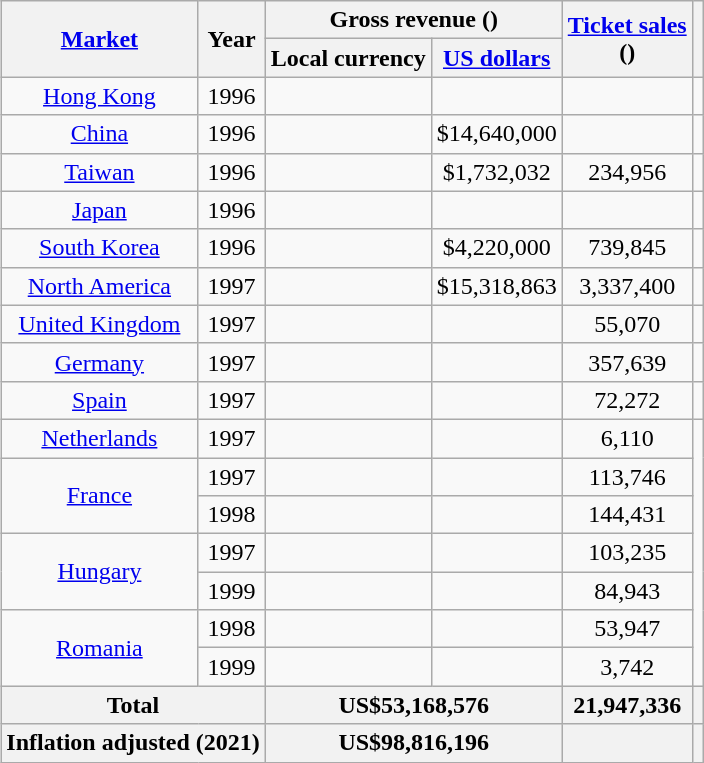<table class="wikitable sortable"  style="float:right; text-align:center;">
<tr>
<th rowspan="2"><a href='#'>Market</a></th>
<th rowspan="2">Year</th>
<th colspan="2">Gross revenue ()</th>
<th rowspan="2"><a href='#'>Ticket sales</a> <br> ()</th>
<th rowspan="2" class="unsortable"></th>
</tr>
<tr>
<th class="unsortable">Local currency</th>
<th><a href='#'>US dollars</a></th>
</tr>
<tr>
<td><a href='#'>Hong Kong</a></td>
<td>1996</td>
<td></td>
<td></td>
<td></td>
<td></td>
</tr>
<tr>
<td><a href='#'>China</a></td>
<td>1996</td>
<td></td>
<td>$14,640,000</td>
<td></td>
<td></td>
</tr>
<tr>
<td><a href='#'>Taiwan</a></td>
<td>1996</td>
<td></td>
<td>$1,732,032</td>
<td>234,956</td>
<td></td>
</tr>
<tr>
<td><a href='#'>Japan</a></td>
<td>1996</td>
<td></td>
<td></td>
<td></td>
<td></td>
</tr>
<tr>
<td><a href='#'>South Korea</a></td>
<td>1996</td>
<td></td>
<td>$4,220,000</td>
<td>739,845</td>
<td></td>
</tr>
<tr>
<td><a href='#'>North America</a></td>
<td>1997</td>
<td></td>
<td>$15,318,863</td>
<td>3,337,400</td>
<td></td>
</tr>
<tr>
<td><a href='#'>United Kingdom</a></td>
<td>1997</td>
<td></td>
<td></td>
<td>55,070</td>
<td></td>
</tr>
<tr>
<td><a href='#'>Germany</a></td>
<td>1997</td>
<td></td>
<td></td>
<td>357,639</td>
<td></td>
</tr>
<tr>
<td><a href='#'>Spain</a></td>
<td>1997</td>
<td></td>
<td></td>
<td>72,272</td>
<td></td>
</tr>
<tr>
<td><a href='#'>Netherlands</a></td>
<td>1997</td>
<td></td>
<td></td>
<td>6,110</td>
<td rowspan="7"></td>
</tr>
<tr>
<td rowspan="2"><a href='#'>France</a></td>
<td>1997</td>
<td></td>
<td></td>
<td>113,746</td>
</tr>
<tr>
<td>1998</td>
<td></td>
<td></td>
<td>144,431</td>
</tr>
<tr>
<td rowspan="2"><a href='#'>Hungary</a></td>
<td>1997</td>
<td></td>
<td></td>
<td>103,235</td>
</tr>
<tr>
<td>1999</td>
<td></td>
<td></td>
<td>84,943</td>
</tr>
<tr>
<td rowspan="2"><a href='#'>Romania</a></td>
<td>1998</td>
<td></td>
<td></td>
<td>53,947</td>
</tr>
<tr>
<td>1999</td>
<td></td>
<td></td>
<td>3,742</td>
</tr>
<tr>
<th colspan="2">Total</th>
<th colspan="2">US$53,168,576</th>
<th>21,947,336</th>
<th></th>
</tr>
<tr>
<th colspan="2">Inflation adjusted (2021)</th>
<th colspan="2">US$98,816,196</th>
<th></th>
<th></th>
</tr>
</table>
